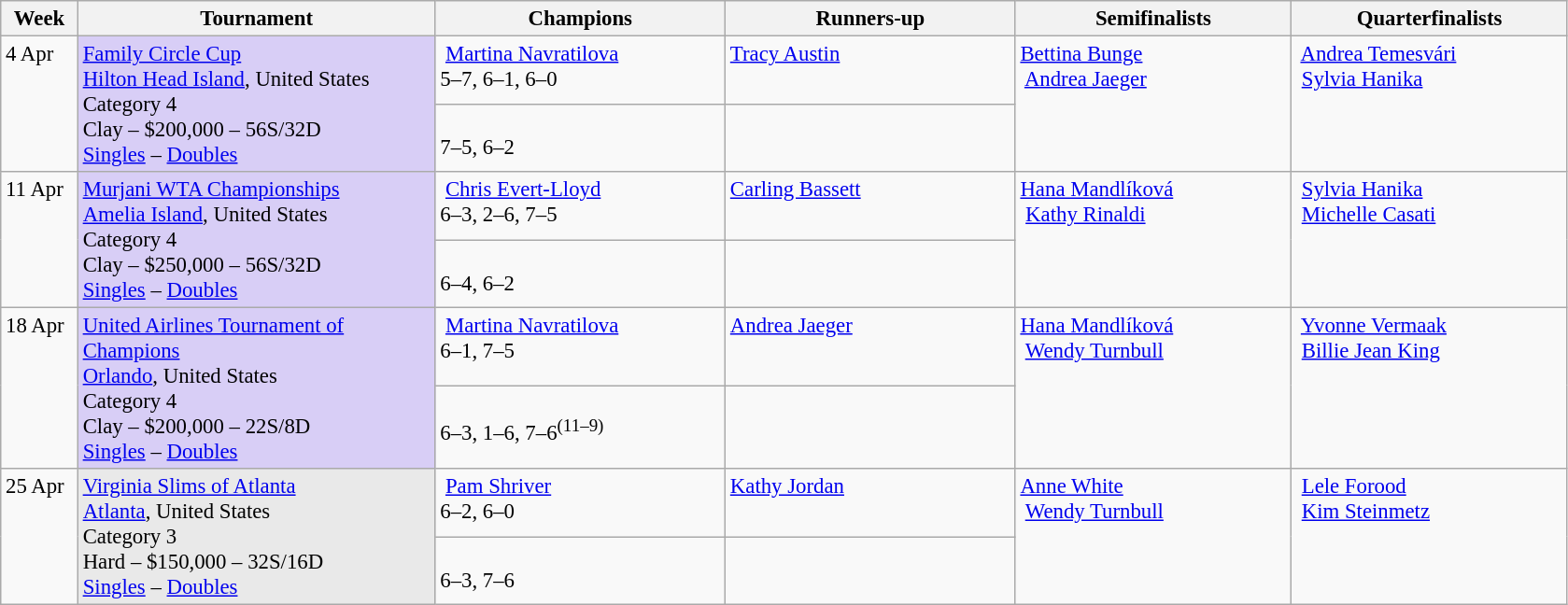<table class=wikitable style=font-size:95%>
<tr>
<th style="width:48px;">Week</th>
<th style="width:248px;">Tournament</th>
<th style="width:200px;">Champions</th>
<th style="width:200px;">Runners-up</th>
<th style="width:190px;">Semifinalists</th>
<th style="width:190px;">Quarterfinalists</th>
</tr>
<tr valign="top">
<td rowspan=2>4 Apr</td>
<td rowspan=2 style="background:#d8cef6;"><a href='#'>Family Circle Cup</a><br> <a href='#'>Hilton Head Island</a>, United States<br>Category 4<br>Clay – $200,000 – 56S/32D <br><a href='#'>Singles</a> – <a href='#'>Doubles</a></td>
<td> <a href='#'>Martina Navratilova</a><br>5–7, 6–1, 6–0</td>
<td> <a href='#'>Tracy Austin</a></td>
<td rowspan=2> <a href='#'>Bettina Bunge</a><br> <a href='#'>Andrea Jaeger</a><br></td>
<td rowspan=2> <a href='#'>Andrea Temesvári</a><br> <a href='#'>Sylvia Hanika</a><br> <br></td>
</tr>
<tr valign="top">
<td><br> 7–5, 6–2</td>
<td></td>
</tr>
<tr valign="top">
<td rowspan=2>11 Apr</td>
<td rowspan=2 style="background:#d8cef6;"><a href='#'>Murjani WTA Championships</a><br> <a href='#'>Amelia Island</a>, United States<br>Category 4 <br>Clay – $250,000 – 56S/32D <br><a href='#'>Singles</a> – <a href='#'>Doubles</a></td>
<td> <a href='#'>Chris Evert-Lloyd</a><br>6–3, 2–6, 7–5</td>
<td> <a href='#'>Carling Bassett</a></td>
<td rowspan=2> <a href='#'>Hana Mandlíková</a><br> <a href='#'>Kathy Rinaldi</a><br></td>
<td rowspan=2> <a href='#'>Sylvia Hanika</a><br> <a href='#'>Michelle Casati</a><br> <br></td>
</tr>
<tr valign="top">
<td><br> 6–4, 6–2</td>
<td></td>
</tr>
<tr valign="top">
<td rowspan=2>18 Apr</td>
<td rowspan=2 style="background:#d8cef6;"><a href='#'>United Airlines Tournament of Champions</a><br> <a href='#'>Orlando</a>, United States<br>Category 4 <br>Clay – $200,000 – 22S/8D <br><a href='#'>Singles</a> – <a href='#'>Doubles</a></td>
<td> <a href='#'>Martina Navratilova</a><br>6–1, 7–5</td>
<td> <a href='#'>Andrea Jaeger</a></td>
<td rowspan=2> <a href='#'>Hana Mandlíková</a><br> <a href='#'>Wendy Turnbull</a><br></td>
<td rowspan=2> <a href='#'>Yvonne Vermaak</a><br> <a href='#'>Billie Jean King</a><br> <br></td>
</tr>
<tr valign="top">
<td><br> 6–3, 1–6, 7–6<sup>(11–9)</sup></td>
<td></td>
</tr>
<tr valign="top">
<td rowspan=2>25 Apr</td>
<td rowspan=2 style="background:#e9e9e9;"><a href='#'>Virginia Slims of Atlanta</a><br> <a href='#'>Atlanta</a>, United States<br>Category 3 <br>Hard – $150,000 – 32S/16D <br><a href='#'>Singles</a> – <a href='#'>Doubles</a></td>
<td> <a href='#'>Pam Shriver</a><br>6–2, 6–0</td>
<td> <a href='#'>Kathy Jordan</a></td>
<td rowspan=2> <a href='#'>Anne White</a><br> <a href='#'>Wendy Turnbull</a><br></td>
<td rowspan=2> <a href='#'>Lele Forood</a><br> <a href='#'>Kim Steinmetz</a><br> <br></td>
</tr>
<tr valign="top">
<td><br> 6–3, 7–6</td>
<td></td>
</tr>
</table>
